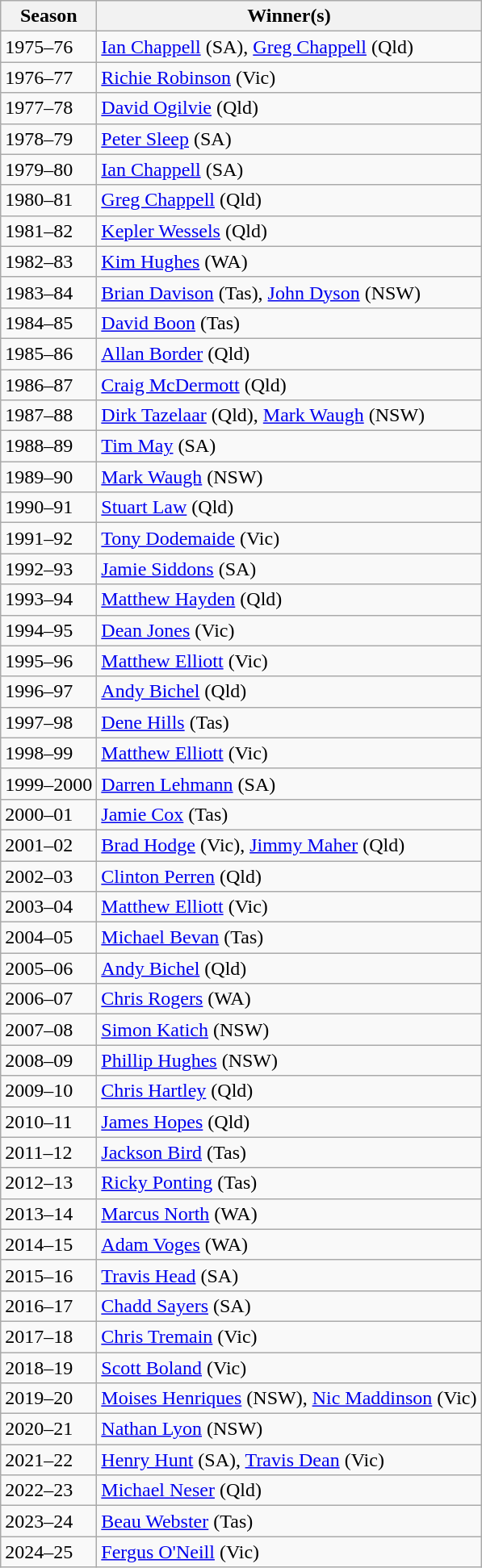<table class="wikitable">
<tr>
<th>Season</th>
<th>Winner(s)</th>
</tr>
<tr>
<td>1975–76</td>
<td><a href='#'>Ian Chappell</a> (SA), <a href='#'>Greg Chappell</a> (Qld)</td>
</tr>
<tr>
<td>1976–77</td>
<td><a href='#'>Richie Robinson</a> (Vic)</td>
</tr>
<tr>
<td>1977–78</td>
<td><a href='#'>David Ogilvie</a> (Qld)</td>
</tr>
<tr>
<td>1978–79</td>
<td><a href='#'>Peter Sleep</a> (SA)</td>
</tr>
<tr>
<td>1979–80</td>
<td><a href='#'>Ian Chappell</a> (SA)</td>
</tr>
<tr>
<td>1980–81</td>
<td><a href='#'>Greg Chappell</a> (Qld)</td>
</tr>
<tr>
<td>1981–82</td>
<td><a href='#'>Kepler Wessels</a> (Qld)</td>
</tr>
<tr>
<td>1982–83</td>
<td><a href='#'>Kim Hughes</a> (WA)</td>
</tr>
<tr>
<td>1983–84</td>
<td><a href='#'>Brian Davison</a> (Tas), <a href='#'>John Dyson</a> (NSW)</td>
</tr>
<tr>
<td>1984–85</td>
<td><a href='#'>David Boon</a> (Tas)</td>
</tr>
<tr>
<td>1985–86</td>
<td><a href='#'>Allan Border</a> (Qld)</td>
</tr>
<tr>
<td>1986–87</td>
<td><a href='#'>Craig McDermott</a> (Qld)</td>
</tr>
<tr>
<td>1987–88</td>
<td><a href='#'>Dirk Tazelaar</a> (Qld), <a href='#'>Mark Waugh</a> (NSW)</td>
</tr>
<tr>
<td>1988–89</td>
<td><a href='#'>Tim May</a> (SA)</td>
</tr>
<tr>
<td>1989–90</td>
<td><a href='#'>Mark Waugh</a> (NSW)</td>
</tr>
<tr>
<td>1990–91</td>
<td><a href='#'>Stuart Law</a> (Qld)</td>
</tr>
<tr>
<td>1991–92</td>
<td><a href='#'>Tony Dodemaide</a> (Vic)</td>
</tr>
<tr>
<td>1992–93</td>
<td><a href='#'>Jamie Siddons</a> (SA)</td>
</tr>
<tr>
<td>1993–94</td>
<td><a href='#'>Matthew Hayden</a> (Qld)</td>
</tr>
<tr>
<td>1994–95</td>
<td><a href='#'>Dean Jones</a> (Vic)</td>
</tr>
<tr>
<td>1995–96</td>
<td><a href='#'>Matthew Elliott</a> (Vic)</td>
</tr>
<tr>
<td>1996–97</td>
<td><a href='#'>Andy Bichel</a> (Qld)</td>
</tr>
<tr>
<td>1997–98</td>
<td><a href='#'>Dene Hills</a> (Tas)</td>
</tr>
<tr>
<td>1998–99</td>
<td><a href='#'>Matthew Elliott</a> (Vic)</td>
</tr>
<tr>
<td>1999–2000</td>
<td><a href='#'>Darren Lehmann</a> (SA)</td>
</tr>
<tr>
<td>2000–01</td>
<td><a href='#'>Jamie Cox</a> (Tas)</td>
</tr>
<tr>
<td>2001–02</td>
<td><a href='#'>Brad Hodge</a> (Vic), <a href='#'>Jimmy Maher</a> (Qld)</td>
</tr>
<tr>
<td>2002–03</td>
<td><a href='#'>Clinton Perren</a> (Qld)</td>
</tr>
<tr>
<td>2003–04</td>
<td><a href='#'>Matthew Elliott</a> (Vic)</td>
</tr>
<tr>
<td>2004–05</td>
<td><a href='#'>Michael Bevan</a> (Tas)</td>
</tr>
<tr>
<td>2005–06</td>
<td><a href='#'>Andy Bichel</a> (Qld)</td>
</tr>
<tr>
<td>2006–07</td>
<td><a href='#'>Chris Rogers</a> (WA)</td>
</tr>
<tr>
<td>2007–08</td>
<td><a href='#'>Simon Katich</a> (NSW)</td>
</tr>
<tr>
<td>2008–09</td>
<td><a href='#'>Phillip Hughes</a> (NSW)</td>
</tr>
<tr>
<td>2009–10</td>
<td><a href='#'>Chris Hartley</a> (Qld)</td>
</tr>
<tr>
<td>2010–11</td>
<td><a href='#'>James Hopes</a> (Qld)</td>
</tr>
<tr>
<td>2011–12</td>
<td><a href='#'>Jackson Bird</a> (Tas)</td>
</tr>
<tr>
<td>2012–13</td>
<td><a href='#'>Ricky Ponting</a> (Tas)</td>
</tr>
<tr>
<td>2013–14</td>
<td><a href='#'>Marcus North</a> (WA)</td>
</tr>
<tr>
<td>2014–15</td>
<td><a href='#'>Adam Voges</a> (WA)</td>
</tr>
<tr>
<td>2015–16</td>
<td><a href='#'>Travis Head</a> (SA)</td>
</tr>
<tr>
<td>2016–17</td>
<td><a href='#'>Chadd Sayers</a> (SA)</td>
</tr>
<tr>
<td>2017–18</td>
<td><a href='#'>Chris Tremain</a> (Vic)</td>
</tr>
<tr>
<td>2018–19</td>
<td><a href='#'>Scott Boland</a> (Vic)</td>
</tr>
<tr>
<td>2019–20</td>
<td><a href='#'>Moises Henriques</a> (NSW), <a href='#'>Nic Maddinson</a> (Vic)</td>
</tr>
<tr>
<td>2020–21</td>
<td><a href='#'>Nathan Lyon</a> (NSW)</td>
</tr>
<tr>
<td>2021–22</td>
<td><a href='#'>Henry Hunt</a> (SA), <a href='#'>Travis Dean</a> (Vic)</td>
</tr>
<tr>
<td>2022–23</td>
<td><a href='#'>Michael Neser</a> (Qld)</td>
</tr>
<tr>
<td>2023–24</td>
<td><a href='#'>Beau Webster</a> (Tas)</td>
</tr>
<tr>
<td>2024–25</td>
<td><a href='#'>Fergus O'Neill</a> (Vic)</td>
</tr>
</table>
